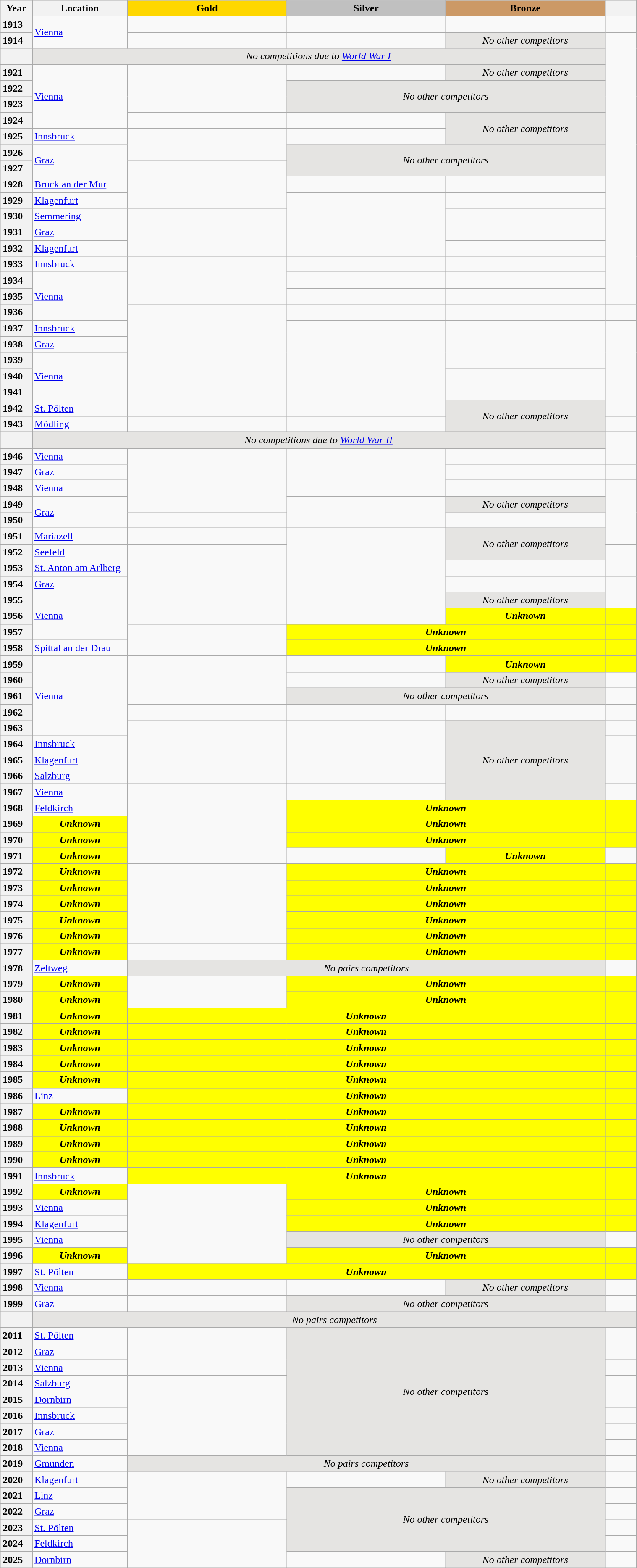<table class="wikitable unsortable" style="text-align:left; width:80%">
<tr>
<th scope="col" style="text-align:center; width:5%">Year</th>
<th scope="col" style="text-align:center; width:15%">Location</th>
<th scope="col" style="text-align:center; width:25%; background:gold">Gold</th>
<th scope="col" style="text-align:center; width:25%; background:silver">Silver</th>
<th scope="col" style="text-align:center; width:25%; background:#c96">Bronze</th>
<th scope="col" style="text-align:center; width:5%"></th>
</tr>
<tr>
<th scope="row" style="text-align:left">1913</th>
<td rowspan="2"><a href='#'>Vienna</a></td>
<td></td>
<td></td>
<td></td>
<td></td>
</tr>
<tr>
<th scope="row" style="text-align:left">1914</th>
<td></td>
<td></td>
<td bgcolor="e5e4e2" align="center"><em>No other competitors</em></td>
<td rowspan="17"></td>
</tr>
<tr>
<th scope="row" style="text-align:left"></th>
<td colspan="4" align="center" bgcolor="e5e4e2"><em>No competitions due to <a href='#'>World War I</a></em></td>
</tr>
<tr>
<th scope="row" style="text-align:left">1921</th>
<td rowspan="4"><a href='#'>Vienna</a></td>
<td rowspan="3"></td>
<td></td>
<td bgcolor="e5e4e2" align="center"><em>No other competitors</em></td>
</tr>
<tr>
<th scope="row" style="text-align:left">1922</th>
<td colspan="2" rowspan="2" bgcolor="e5e4e2" align="center"><em>No other competitors</em></td>
</tr>
<tr>
<th scope="row" style="text-align:left">1923</th>
</tr>
<tr>
<th scope="row" style="text-align:left">1924</th>
<td></td>
<td></td>
<td rowspan="2" bgcolor="e5e4e2" align="center"><em>No other competitors</em></td>
</tr>
<tr>
<th scope="row" style="text-align:left">1925</th>
<td><a href='#'>Innsbruck</a></td>
<td rowspan="2"></td>
<td></td>
</tr>
<tr>
<th scope="row" style="text-align:left">1926</th>
<td rowspan="2"><a href='#'>Graz</a></td>
<td colspan="2" rowspan="2" bgcolor="e5e4e2" align="center"><em>No other competitors</em></td>
</tr>
<tr>
<th scope="row" style="text-align:left">1927</th>
<td rowspan="3"></td>
</tr>
<tr>
<th scope="row" style="text-align:left">1928</th>
<td><a href='#'>Bruck an der Mur</a></td>
<td></td>
<td></td>
</tr>
<tr>
<th scope="row" style="text-align:left">1929</th>
<td><a href='#'>Klagenfurt</a></td>
<td rowspan="2"></td>
<td></td>
</tr>
<tr>
<th scope="row" style="text-align:left">1930</th>
<td><a href='#'>Semmering</a></td>
<td></td>
<td rowspan="2"></td>
</tr>
<tr>
<th scope="row" style="text-align:left">1931</th>
<td><a href='#'>Graz</a></td>
<td rowspan="2"></td>
<td rowspan="2"></td>
</tr>
<tr>
<th scope="row" style="text-align:left">1932</th>
<td><a href='#'>Klagenfurt</a></td>
<td></td>
</tr>
<tr>
<th scope="row" style="text-align:left">1933</th>
<td><a href='#'>Innsbruck</a></td>
<td rowspan="3"></td>
<td></td>
<td></td>
</tr>
<tr>
<th scope="row" style="text-align:left">1934</th>
<td rowspan="3"><a href='#'>Vienna</a></td>
<td></td>
<td></td>
</tr>
<tr>
<th scope="row" style="text-align:left">1935</th>
<td></td>
<td></td>
</tr>
<tr>
<th scope="row" style="text-align:left">1936</th>
<td rowspan="6"></td>
<td></td>
<td></td>
<td></td>
</tr>
<tr>
<th scope="row" style="text-align:left">1937</th>
<td><a href='#'>Innsbruck</a></td>
<td rowspan="4"></td>
<td rowspan="3"></td>
<td rowspan="4"></td>
</tr>
<tr>
<th scope="row" style="text-align:left">1938</th>
<td><a href='#'>Graz</a></td>
</tr>
<tr>
<th scope="row" style="text-align:left">1939</th>
<td rowspan="3"><a href='#'>Vienna</a></td>
</tr>
<tr>
<th scope="row" style="text-align:left">1940</th>
<td></td>
</tr>
<tr>
<th scope="row" style="text-align:left">1941</th>
<td></td>
<td></td>
<td></td>
</tr>
<tr>
<th scope="row" style="text-align:left">1942</th>
<td><a href='#'>St. Pölten</a></td>
<td></td>
<td></td>
<td rowspan="2" bgcolor="e5e4e2" align="center"><em>No other competitors</em></td>
<td></td>
</tr>
<tr>
<th scope="row" style="text-align:left">1943</th>
<td><a href='#'>Mödling</a></td>
<td></td>
<td></td>
<td></td>
</tr>
<tr>
<th scope="row" style="text-align:left"></th>
<td colspan="4" align="center" bgcolor="e5e4e2"><em>No competitions due to <a href='#'>World War II</a></em></td>
<td rowspan="2"></td>
</tr>
<tr>
<th scope="row" style="text-align:left">1946</th>
<td><a href='#'>Vienna</a></td>
<td rowspan="4"></td>
<td rowspan="3"></td>
<td></td>
</tr>
<tr>
<th scope="row" style="text-align:left">1947</th>
<td><a href='#'>Graz</a></td>
<td></td>
<td></td>
</tr>
<tr>
<th scope="row" style="text-align:left">1948</th>
<td><a href='#'>Vienna</a></td>
<td></td>
<td rowspan="4"></td>
</tr>
<tr>
<th scope="row" style="text-align:left">1949</th>
<td rowspan="2"><a href='#'>Graz</a></td>
<td rowspan="2"></td>
<td bgcolor="e5e4e2" align="center"><em>No other competitors</em></td>
</tr>
<tr>
<th scope="row" style="text-align:left">1950</th>
<td></td>
<td></td>
</tr>
<tr>
<th scope="row" style="text-align:left">1951</th>
<td><a href='#'>Mariazell</a></td>
<td></td>
<td rowspan="2"></td>
<td rowspan="2" bgcolor="e5e4e2" align="center"><em>No other competitors</em></td>
</tr>
<tr>
<th scope="row" style="text-align:left">1952</th>
<td><a href='#'>Seefeld</a></td>
<td rowspan="5"></td>
<td></td>
</tr>
<tr>
<th scope="row" style="text-align:left">1953</th>
<td><a href='#'>St. Anton am Arlberg</a></td>
<td rowspan="2"></td>
<td></td>
<td></td>
</tr>
<tr>
<th scope="row" style="text-align:left">1954</th>
<td><a href='#'>Graz</a></td>
<td></td>
<td></td>
</tr>
<tr>
<th scope="row" style="text-align:left">1955</th>
<td rowspan="3"><a href='#'>Vienna</a></td>
<td rowspan="2"></td>
<td bgcolor="e5e4e2" align="center"><em>No other competitors</em></td>
<td></td>
</tr>
<tr>
<th scope="row" style="text-align:left">1956</th>
<td bgcolor="yellow" align="center"><strong><em>Unknown</em></strong></td>
<td bgcolor="yellow"></td>
</tr>
<tr>
<th scope="row" style="text-align:left">1957</th>
<td rowspan="2"></td>
<td colspan="2" bgcolor="yellow" align="center"><strong><em>Unknown</em></strong></td>
<td bgcolor="yellow"></td>
</tr>
<tr>
<th scope="row" style="text-align:left">1958</th>
<td><a href='#'>Spittal an der Drau</a></td>
<td colspan="2" bgcolor="yellow" align="center"><strong><em>Unknown</em></strong></td>
<td bgcolor="yellow"></td>
</tr>
<tr>
<th scope="row" style="text-align:left">1959</th>
<td rowspan="5"><a href='#'>Vienna</a></td>
<td rowspan="3"></td>
<td></td>
<td align="center" bgcolor="yellow"><strong><em>Unknown</em></strong></td>
<td bgcolor="yellow"></td>
</tr>
<tr>
<th scope="row" style="text-align:left">1960</th>
<td></td>
<td bgcolor="e5e4e2" align="center"><em>No other competitors</em></td>
<td></td>
</tr>
<tr>
<th scope="row" style="text-align:left">1961</th>
<td bgcolor="e5e4e2" align="center" colspan ="2"><em>No other competitors</em></td>
<td></td>
</tr>
<tr>
<th scope="row" style="text-align:left">1962</th>
<td></td>
<td></td>
<td></td>
<td></td>
</tr>
<tr>
<th scope="row" style="text-align:left">1963</th>
<td rowspan="4"></td>
<td rowspan="3"></td>
<td bgcolor="e5e4e2" align="center" rowspan="5"><em>No other competitors</em></td>
<td></td>
</tr>
<tr>
<th scope="row" style="text-align:left">1964</th>
<td><a href='#'>Innsbruck</a></td>
<td></td>
</tr>
<tr>
<th scope="row" style="text-align:left">1965</th>
<td><a href='#'>Klagenfurt</a></td>
<td></td>
</tr>
<tr>
<th scope="row" style="text-align:left">1966</th>
<td><a href='#'>Salzburg</a></td>
<td></td>
<td></td>
</tr>
<tr>
<th scope="row" style="text-align:left">1967</th>
<td><a href='#'>Vienna</a></td>
<td rowspan="5"></td>
<td></td>
<td></td>
</tr>
<tr>
<th scope="row" style="text-align:left">1968</th>
<td><a href='#'>Feldkirch</a></td>
<td colspan="2" bgcolor="yellow" align="center"><strong><em>Unknown</em></strong></td>
<td bgcolor="yellow"></td>
</tr>
<tr>
<th scope="row" style="text-align:left">1969</th>
<td bgcolor="yellow" align="center"><strong><em>Unknown</em></strong></td>
<td colspan="2" bgcolor="yellow" align="center"><strong><em>Unknown</em></strong></td>
<td bgcolor="yellow"></td>
</tr>
<tr>
<th scope="row" style="text-align:left">1970</th>
<td bgcolor="yellow" align="center"><strong><em>Unknown</em></strong></td>
<td colspan="2" bgcolor="yellow" align="center"><strong><em>Unknown</em></strong></td>
<td bgcolor="yellow"></td>
</tr>
<tr>
<th scope="row" style="text-align:left">1971</th>
<td bgcolor="yellow" align="center"><strong><em>Unknown</em></strong></td>
<td></td>
<td bgcolor="yellow" align="center"><strong><em>Unknown</em></strong></td>
<td></td>
</tr>
<tr>
<th scope="row" style="text-align:left">1972</th>
<td bgcolor="yellow" align="center"><strong><em>Unknown</em></strong></td>
<td rowspan="5"></td>
<td colspan="2" bgcolor="yellow" align="center"><strong><em>Unknown</em></strong></td>
<td bgcolor="yellow"></td>
</tr>
<tr>
<th scope="row" style="text-align:left">1973</th>
<td bgcolor="yellow" align="center"><strong><em>Unknown</em></strong></td>
<td colspan="2" bgcolor="yellow" align="center"><strong><em>Unknown</em></strong></td>
<td bgcolor="yellow"></td>
</tr>
<tr>
<th scope="row" style="text-align:left">1974</th>
<td bgcolor="yellow" align="center"><strong><em>Unknown</em></strong></td>
<td colspan="2" bgcolor="yellow" align="center"><strong><em>Unknown</em></strong></td>
<td bgcolor="yellow"></td>
</tr>
<tr>
<th scope="row" style="text-align:left">1975</th>
<td bgcolor="yellow" align="center"><strong><em>Unknown</em></strong></td>
<td colspan="2" bgcolor="yellow" align="center"><strong><em>Unknown</em></strong></td>
<td bgcolor="yellow"></td>
</tr>
<tr>
<th scope="row" style="text-align:left">1976</th>
<td bgcolor="yellow" align="center"><strong><em>Unknown</em></strong></td>
<td colspan="2" bgcolor="yellow" align="center"><strong><em>Unknown</em></strong></td>
<td bgcolor="yellow"></td>
</tr>
<tr>
<th scope="row" style="text-align:left">1977</th>
<td bgcolor="yellow" align="center"><strong><em>Unknown</em></strong></td>
<td></td>
<td colspan="2" bgcolor="yellow" align="center"><strong><em>Unknown</em></strong></td>
<td bgcolor="yellow"></td>
</tr>
<tr>
<th scope="row" style="text-align:left">1978</th>
<td><a href='#'>Zeltweg</a></td>
<td colspan="3" align="center" bgcolor="e5e4e2"><em>No pairs competitors</em></td>
<td></td>
</tr>
<tr>
<th scope="row" style="text-align:left">1979</th>
<td bgcolor="yellow" align="center"><strong><em>Unknown</em></strong></td>
<td rowspan="2"></td>
<td colspan="2" bgcolor="yellow" align="center"><strong><em>Unknown</em></strong></td>
<td bgcolor="yellow"></td>
</tr>
<tr>
<th scope="row" style="text-align:left">1980</th>
<td bgcolor="yellow" align="center"><strong><em>Unknown</em></strong></td>
<td colspan="2" bgcolor="yellow" align="center"><strong><em>Unknown</em></strong></td>
<td bgcolor="yellow"></td>
</tr>
<tr>
<th scope="row" style="text-align:left">1981</th>
<td bgcolor="yellow" align="center"><strong><em>Unknown</em></strong></td>
<td colspan="3" bgcolor="yellow" align="center"><strong><em>Unknown</em></strong></td>
<td bgcolor="yellow"></td>
</tr>
<tr>
<th scope="row" style="text-align:left">1982</th>
<td bgcolor="yellow" align="center"><strong><em>Unknown</em></strong></td>
<td colspan="3" bgcolor="yellow" align="center"><strong><em>Unknown</em></strong></td>
<td bgcolor="yellow"></td>
</tr>
<tr>
<th scope="row" style="text-align:left">1983</th>
<td bgcolor="yellow" align="center"><strong><em>Unknown</em></strong></td>
<td colspan="3" bgcolor="yellow" align="center"><strong><em>Unknown</em></strong></td>
<td bgcolor="yellow"></td>
</tr>
<tr>
<th scope="row" style="text-align:left">1984</th>
<td bgcolor="yellow" align="center"><strong><em>Unknown</em></strong></td>
<td colspan="3" bgcolor="yellow" align="center"><strong><em>Unknown</em></strong></td>
<td bgcolor="yellow"></td>
</tr>
<tr>
<th scope="row" style="text-align:left">1985</th>
<td bgcolor="yellow" align="center"><strong><em>Unknown</em></strong></td>
<td colspan="3" bgcolor="yellow" align="center"><strong><em>Unknown</em></strong></td>
<td bgcolor="yellow"></td>
</tr>
<tr>
<th scope="row" style="text-align:left">1986</th>
<td><a href='#'>Linz</a></td>
<td colspan="3" bgcolor="yellow" align="center"><strong><em>Unknown</em></strong></td>
<td bgcolor="yellow"></td>
</tr>
<tr>
<th scope="row" style="text-align:left">1987</th>
<td bgcolor="yellow" align="center"><strong><em>Unknown</em></strong></td>
<td colspan="3" bgcolor="yellow" align="center"><strong><em>Unknown</em></strong></td>
<td bgcolor="yellow"></td>
</tr>
<tr>
<th scope="row" style="text-align:left">1988</th>
<td bgcolor="yellow" align="center"><strong><em>Unknown</em></strong></td>
<td colspan="3" bgcolor="yellow" align="center"><strong><em>Unknown</em></strong></td>
<td bgcolor="yellow"></td>
</tr>
<tr>
<th scope="row" style="text-align:left">1989</th>
<td bgcolor="yellow" align="center"><strong><em>Unknown</em></strong></td>
<td colspan="3" bgcolor="yellow" align="center"><strong><em>Unknown</em></strong></td>
<td bgcolor="yellow"></td>
</tr>
<tr>
<th scope="row" style="text-align:left">1990</th>
<td bgcolor="yellow" align="center"><strong><em>Unknown</em></strong></td>
<td colspan="3" bgcolor="yellow" align="center"><strong><em>Unknown</em></strong></td>
<td bgcolor="yellow"></td>
</tr>
<tr>
<th scope="row" style="text-align:left">1991</th>
<td><a href='#'>Innsbruck</a></td>
<td colspan="3" bgcolor="yellow" align="center"><strong><em>Unknown</em></strong></td>
<td bgcolor="yellow"></td>
</tr>
<tr>
<th scope="row" style="text-align:left">1992</th>
<td bgcolor="yellow" align="center"><strong><em>Unknown</em></strong></td>
<td rowspan="5"></td>
<td colspan="2" align="center" bgcolor="yellow"><strong><em>Unknown</em></strong></td>
<td bgcolor="yellow"></td>
</tr>
<tr>
<th scope="row" style="text-align:left">1993</th>
<td><a href='#'>Vienna</a></td>
<td colspan="2" bgcolor="yellow" align="center"><strong><em>Unknown</em></strong></td>
<td bgcolor="yellow"></td>
</tr>
<tr>
<th scope="row" style="text-align:left">1994</th>
<td><a href='#'>Klagenfurt</a></td>
<td colspan="2" bgcolor="yellow" align="center"><strong><em>Unknown</em></strong></td>
<td bgcolor="yellow"></td>
</tr>
<tr>
<th scope="row" style="text-align:left">1995</th>
<td><a href='#'>Vienna</a></td>
<td colspan="2" bgcolor="e5e4e2" align="center"><em>No other competitors</em></td>
<td></td>
</tr>
<tr>
<th scope="row" style="text-align:left">1996</th>
<td bgcolor="yellow" align="center"><strong><em>Unknown</em></strong></td>
<td colspan="2" bgcolor="yellow" align="center"><strong><em>Unknown</em></strong></td>
<td bgcolor="yellow"></td>
</tr>
<tr>
<th scope="row" style="text-align:left">1997</th>
<td><a href='#'>St. Pölten</a></td>
<td colspan="3" bgcolor="yellow" align="center"><strong><em>Unknown</em></strong></td>
<td bgcolor="yellow"></td>
</tr>
<tr>
<th scope="row" style="text-align:left">1998</th>
<td><a href='#'>Vienna</a></td>
<td></td>
<td></td>
<td align="center" bgcolor="e5e4e2"><em>No other competitors</em></td>
<td></td>
</tr>
<tr>
<th scope="row" style="text-align:left">1999</th>
<td><a href='#'>Graz</a></td>
<td></td>
<td colspan="2" align="center" bgcolor="e5e4e2"><em>No other competitors</em></td>
<td></td>
</tr>
<tr>
<th scope="row" style="text-align:left"></th>
<td colspan="5" align="center" bgcolor="e5e4e2"><em>No pairs competitors</em></td>
</tr>
<tr>
<th scope="row" style="text-align:left">2011</th>
<td><a href='#'>St. Pölten</a></td>
<td rowspan="3"></td>
<td colspan="2" rowspan="8" align="center" bgcolor="e5e4e2"><em>No other competitors</em></td>
<td></td>
</tr>
<tr>
<th scope="row" style="text-align:left">2012</th>
<td><a href='#'>Graz</a></td>
<td></td>
</tr>
<tr>
<th scope="row" style="text-align:left">2013</th>
<td><a href='#'>Vienna</a></td>
<td></td>
</tr>
<tr>
<th scope="row" style="text-align:left">2014</th>
<td><a href='#'>Salzburg</a></td>
<td rowspan="5"></td>
<td></td>
</tr>
<tr>
<th scope="row" style="text-align:left">2015</th>
<td><a href='#'>Dornbirn</a></td>
<td></td>
</tr>
<tr>
<th scope="row" style="text-align:left">2016</th>
<td><a href='#'>Innsbruck</a></td>
<td></td>
</tr>
<tr>
<th scope="row" style="text-align:left">2017</th>
<td><a href='#'>Graz</a></td>
<td></td>
</tr>
<tr>
<th scope="row" style="text-align:left">2018</th>
<td><a href='#'>Vienna</a></td>
<td></td>
</tr>
<tr>
<th scope="row" style="text-align:left">2019</th>
<td><a href='#'>Gmunden</a></td>
<td colspan="3" align="center" bgcolor="e5e4e2"><em>No pairs competitors</em></td>
<td></td>
</tr>
<tr>
<th scope="row" style="text-align:left">2020</th>
<td><a href='#'>Klagenfurt</a></td>
<td rowspan="3"></td>
<td></td>
<td align="center" bgcolor="e5e4e2"><em>No other competitors</em></td>
<td></td>
</tr>
<tr>
<th scope="row" style="text-align:left">2021</th>
<td><a href='#'>Linz</a></td>
<td colspan="2" rowspan="4" align="center" bgcolor="e5e4e2"><em>No other competitors</em></td>
<td></td>
</tr>
<tr>
<th scope="row" style="text-align:left">2022</th>
<td><a href='#'>Graz</a></td>
<td></td>
</tr>
<tr>
<th scope="row" style="text-align:left">2023</th>
<td><a href='#'>St. Pölten</a></td>
<td rowspan="3"></td>
<td></td>
</tr>
<tr>
<th scope="row" style="text-align:left">2024</th>
<td><a href='#'>Feldkirch</a></td>
<td></td>
</tr>
<tr>
<th scope="row" style="text-align:left">2025</th>
<td><a href='#'>Dornbirn</a></td>
<td></td>
<td align="center" bgcolor="e5e4e2"><em>No other competitors</em></td>
<td></td>
</tr>
</table>
